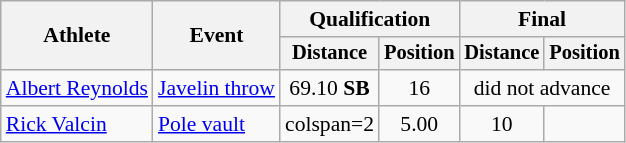<table class=wikitable style="font-size:90%">
<tr>
<th rowspan="2">Athlete</th>
<th rowspan="2">Event</th>
<th colspan="2">Qualification</th>
<th colspan="2">Final</th>
</tr>
<tr style="font-size:95%">
<th>Distance</th>
<th>Position</th>
<th>Distance</th>
<th>Position</th>
</tr>
<tr align=center>
<td align=left><a href='#'>Albert Reynolds</a></td>
<td align=left><a href='#'>Javelin throw</a></td>
<td>69.10 <strong>SB</strong></td>
<td>16</td>
<td colspan=2>did not advance</td>
</tr>
<tr align=center>
<td align=left><a href='#'>Rick Valcin</a></td>
<td align=left><a href='#'>Pole vault</a></td>
<td>colspan=2 </td>
<td>5.00</td>
<td>10</td>
</tr>
</table>
